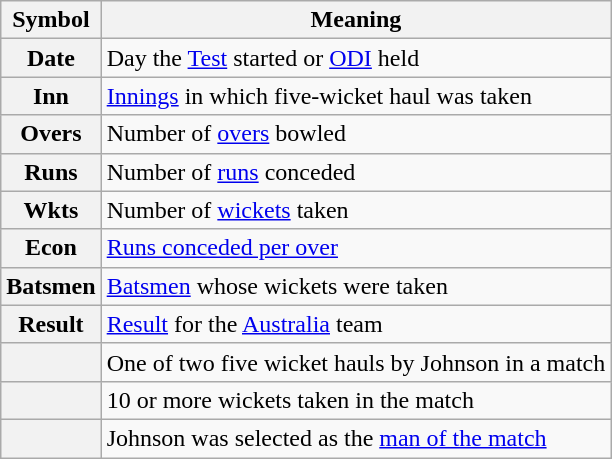<table class="wikitable"  style="float:left margin-left: 10px;">
<tr>
<th>Symbol</th>
<th>Meaning</th>
</tr>
<tr>
<th>Date</th>
<td>Day the <a href='#'>Test</a> started or <a href='#'>ODI</a> held</td>
</tr>
<tr>
<th>Inn</th>
<td><a href='#'>Innings</a> in which five-wicket haul was taken</td>
</tr>
<tr>
<th>Overs</th>
<td>Number of <a href='#'>overs</a> bowled</td>
</tr>
<tr>
<th>Runs</th>
<td>Number of <a href='#'>runs</a> conceded</td>
</tr>
<tr>
<th>Wkts</th>
<td>Number of <a href='#'>wickets</a> taken</td>
</tr>
<tr>
<th>Econ</th>
<td><a href='#'>Runs conceded per over</a></td>
</tr>
<tr>
<th>Batsmen</th>
<td><a href='#'>Batsmen</a> whose wickets were taken</td>
</tr>
<tr>
<th>Result</th>
<td><a href='#'>Result</a> for the <a href='#'>Australia</a> team</td>
</tr>
<tr>
<th></th>
<td>One of two five wicket hauls by Johnson in a match</td>
</tr>
<tr>
<th></th>
<td>10 or more wickets taken in the match</td>
</tr>
<tr>
<th></th>
<td>Johnson was selected as the <a href='#'>man of the match</a></td>
</tr>
</table>
